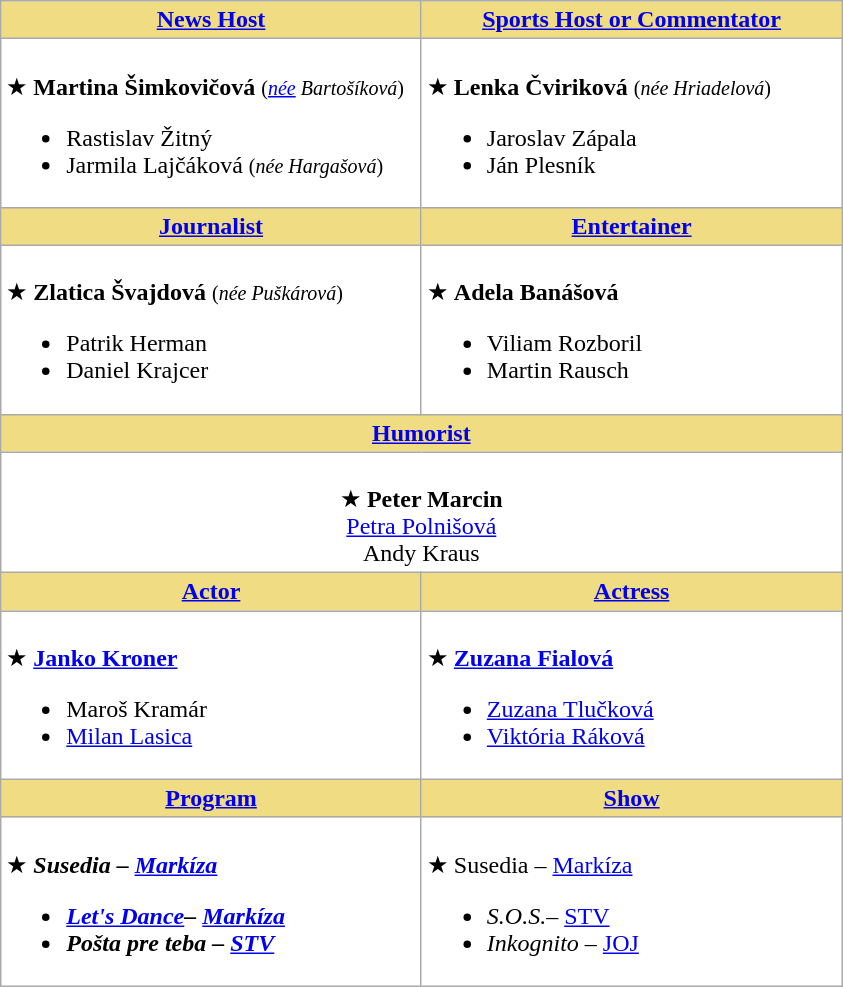<table class=wikitable style="background:white">
<tr>
<th style=background:#F0DC82 width=273><a href='#'>News Host</a></th>
<th style=background:#F0DC82 width=273><a href='#'>Sports Host or Commentator</a></th>
</tr>
<tr>
<td scope=row valign=top><br>★ <strong>Martina Šimkovičová</strong> <small>(<em><a href='#'>née</a> Bartošíková</em>)</small><ul><li>Rastislav Žitný</li><li>Jarmila Lajčáková <small>(<em>née Hargašová</em>)</small></li></ul></td>
<td scope=row valign=top><br>★ <strong>Lenka Čviriková</strong> <small>(<em>née Hriadelová</em>)</small><ul><li>Jaroslav Zápala</li><li>Ján Plesník</li></ul></td>
</tr>
<tr>
<th style=background:#F0DC82 width=273><a href='#'>Journalist</a></th>
<th style=background:#F0DC82 width=273><a href='#'>Entertainer</a></th>
</tr>
<tr>
<td scope=row valign=top><br>★ <strong>Zlatica Švajdová</strong> <small>(<em>née Puškárová</em>)</small><ul><li>Patrik Herman</li><li>Daniel Krajcer</li></ul></td>
<td scope=row valign=top><br>★ <strong>Adela Banášová</strong><ul><li>Viliam Rozboril</li><li>Martin Rausch</li></ul></td>
</tr>
<tr>
<th colspan=2 style=background:#F0DC82 width=524><a href='#'>Humorist</a></th>
</tr>
<tr>
<td colspan=2 align=center><br>★ <strong>Peter Marcin</strong> <br><a href='#'>Petra Polnišová</a> <br>Andy Kraus</td>
</tr>
<tr>
<th style=background:#F0DC82 width=273><a href='#'>Actor</a></th>
<th style=background:#F0DC82 width=273><a href='#'>Actress</a></th>
</tr>
<tr>
<td scope=row valign=top><br>★ <strong><a href='#'>Janko Kroner</a></strong><ul><li>Maroš Kramár</li><li><a href='#'>Milan Lasica</a></li></ul></td>
<td scope=row valign=top><br>★ <strong><a href='#'>Zuzana Fialová</a></strong><ul><li><a href='#'>Zuzana Tlučková</a></li><li><a href='#'>Viktória Ráková</a></li></ul></td>
</tr>
<tr>
<th style=background:#F0DC82 width=273><a href='#'>Program</a></th>
<th style=background:#F0DC82 width=273><a href='#'>Show</a></th>
</tr>
<tr>
<td scope=row valign=top><br>★ <strong><em>Susedia<em> – <a href='#'>Markíza</a><strong><ul><li></em><a href='#'>Let's Dance</a><em>– <a href='#'>Markíza</a></li><li></em>Pošta pre teba<em> – <a href='#'>STV</a></li></ul></td>
<td scope=row valign=top><br>★ </em></strong>Susedia</em> – <a href='#'>Markíza</a></strong><ul><li><em>S.O.S.</em>– <a href='#'>STV</a></li><li><em>Inkognito</em> – <a href='#'>JOJ</a></li></ul></td>
</tr>
</table>
